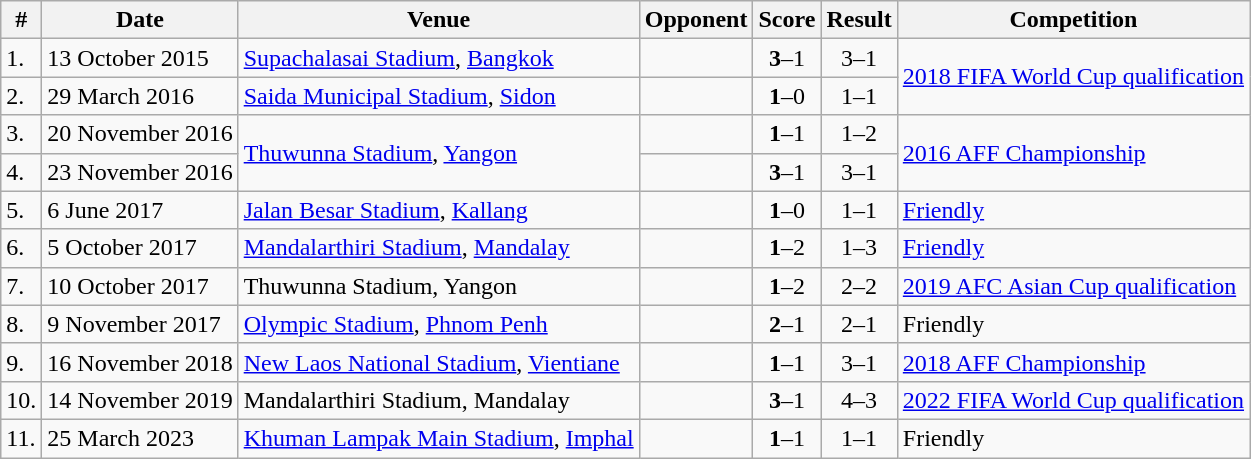<table class="wikitable">
<tr>
<th>#</th>
<th>Date</th>
<th>Venue</th>
<th>Opponent</th>
<th>Score</th>
<th>Result</th>
<th>Competition</th>
</tr>
<tr>
<td>1.</td>
<td>13 October 2015</td>
<td><a href='#'>Supachalasai Stadium</a>, <a href='#'>Bangkok</a></td>
<td></td>
<td align=center><strong>3</strong>–1</td>
<td align=center>3–1</td>
<td rowspan=2><a href='#'>2018 FIFA World Cup qualification</a></td>
</tr>
<tr>
<td>2.</td>
<td>29 March 2016</td>
<td><a href='#'>Saida Municipal Stadium</a>, <a href='#'>Sidon</a></td>
<td></td>
<td align=center><strong>1</strong>–0</td>
<td align=center>1–1</td>
</tr>
<tr>
<td>3.</td>
<td>20 November 2016</td>
<td rowspan=2><a href='#'>Thuwunna Stadium</a>, <a href='#'>Yangon</a></td>
<td></td>
<td align=center><strong>1</strong>–1</td>
<td align=center>1–2</td>
<td rowspan=2><a href='#'>2016 AFF Championship</a></td>
</tr>
<tr>
<td>4.</td>
<td>23 November 2016</td>
<td></td>
<td align=center><strong>3</strong>–1</td>
<td align=center>3–1</td>
</tr>
<tr>
<td>5.</td>
<td>6 June 2017</td>
<td><a href='#'>Jalan Besar Stadium</a>, <a href='#'>Kallang</a></td>
<td></td>
<td align=center><strong>1</strong>–0</td>
<td align=center>1–1</td>
<td><a href='#'>Friendly</a></td>
</tr>
<tr>
<td>6.</td>
<td>5 October 2017</td>
<td><a href='#'>Mandalarthiri Stadium</a>, <a href='#'>Mandalay</a></td>
<td></td>
<td align=center><strong>1</strong>–2</td>
<td align=center>1–3</td>
<td><a href='#'>Friendly</a></td>
</tr>
<tr>
<td>7.</td>
<td>10 October 2017</td>
<td>Thuwunna Stadium, Yangon</td>
<td></td>
<td align=center><strong>1</strong>–2</td>
<td align=center>2–2</td>
<td><a href='#'>2019 AFC Asian Cup qualification</a></td>
</tr>
<tr>
<td>8.</td>
<td>9 November 2017</td>
<td><a href='#'>Olympic Stadium</a>, <a href='#'>Phnom Penh</a></td>
<td></td>
<td align=center><strong>2</strong>–1</td>
<td align=center>2–1</td>
<td>Friendly</td>
</tr>
<tr>
<td>9.</td>
<td>16 November 2018</td>
<td><a href='#'>New Laos National Stadium</a>, <a href='#'>Vientiane</a></td>
<td></td>
<td align=center><strong>1</strong>–1</td>
<td align=center>3–1</td>
<td><a href='#'>2018 AFF Championship</a></td>
</tr>
<tr>
<td>10.</td>
<td>14 November 2019</td>
<td>Mandalarthiri Stadium, Mandalay</td>
<td></td>
<td align=center><strong>3</strong>–1</td>
<td align=center>4–3</td>
<td><a href='#'>2022 FIFA World Cup qualification</a></td>
</tr>
<tr>
<td>11.</td>
<td>25 March 2023</td>
<td><a href='#'>Khuman Lampak Main Stadium</a>, <a href='#'>Imphal</a></td>
<td></td>
<td align=center><strong>1</strong>–1</td>
<td align=center>1–1</td>
<td>Friendly</td>
</tr>
</table>
